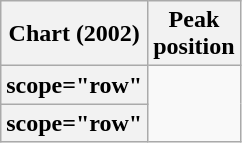<table class="wikitable plainrowheaders sortable">
<tr>
<th scope="col">Chart (2002)</th>
<th scope="col">Peak<br>position</th>
</tr>
<tr>
<th>scope="row" </th>
</tr>
<tr>
<th>scope="row" </th>
</tr>
</table>
